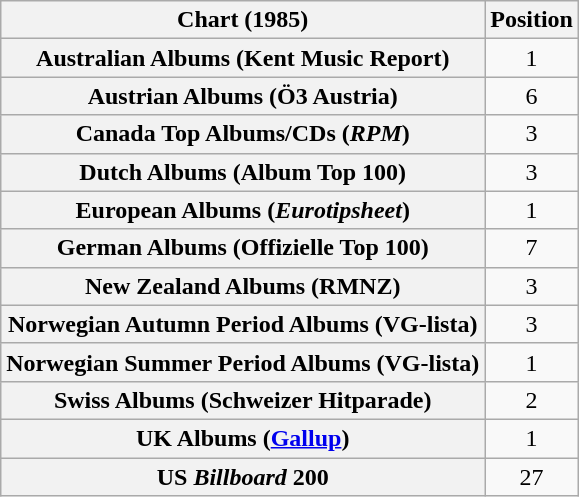<table class="wikitable sortable plainrowheaders" style="text-align:center">
<tr>
<th scope="col">Chart (1985)</th>
<th scope="col">Position</th>
</tr>
<tr>
<th scope="row">Australian Albums (Kent Music Report)</th>
<td>1</td>
</tr>
<tr>
<th scope="row">Austrian Albums (Ö3 Austria)</th>
<td>6</td>
</tr>
<tr>
<th scope="row">Canada Top Albums/CDs (<em>RPM</em>)</th>
<td>3</td>
</tr>
<tr>
<th scope="row">Dutch Albums (Album Top 100)</th>
<td>3</td>
</tr>
<tr>
<th scope="row">European Albums (<em>Eurotipsheet</em>)</th>
<td>1</td>
</tr>
<tr>
<th scope="row">German Albums (Offizielle Top 100)</th>
<td>7</td>
</tr>
<tr>
<th scope="row">New Zealand Albums (RMNZ)</th>
<td>3</td>
</tr>
<tr>
<th scope="row">Norwegian Autumn Period Albums (VG-lista)</th>
<td>3</td>
</tr>
<tr>
<th scope="row">Norwegian Summer Period Albums (VG-lista)</th>
<td>1</td>
</tr>
<tr>
<th scope="row">Swiss Albums (Schweizer Hitparade)</th>
<td>2</td>
</tr>
<tr>
<th scope="row">UK Albums (<a href='#'>Gallup</a>)</th>
<td>1</td>
</tr>
<tr>
<th scope="row">US <em>Billboard</em> 200</th>
<td>27</td>
</tr>
</table>
